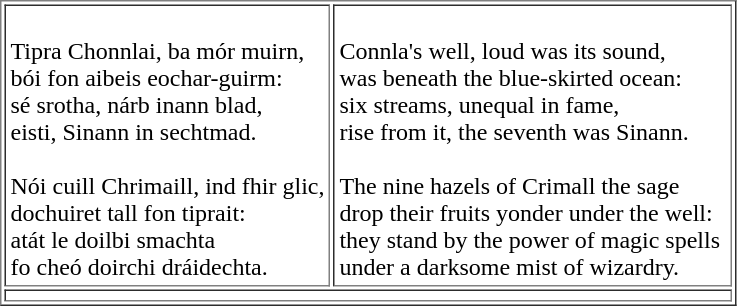<table style="text-align:left;" border=1 cellpadding=3>
<tr>
<td style="width:45%;"><br>Tipra Chonnlai, ba mór muirn, <br>
bói fon aibeis eochar-guirm: <br>
sé srotha, nárb inann blad, <br>
eisti, Sinann in sechtmad.<br>
<br>
Nói cuill Chrimaill, ind fhir glic,<br> 
dochuiret tall fon tiprait: <br>
atát le doilbi smachta <br>
fo cheó doirchi dráidechta.<br></td>
<td style="width:55%;"><br>Connla's well, loud was its sound,<br> 
was beneath the blue-skirted ocean: <br>
six streams, unequal in fame, <br>
rise from it, the seventh was Sinann.<br>
<br>
The nine hazels of Crimall the sage <br>
drop their fruits yonder under the well: <br>
they stand by the power of magic spells <br>
under a darksome mist of wizardry.<br></td>
</tr>
<tr>
<td colspan=2 style="text-align:center;"></td>
</tr>
</table>
